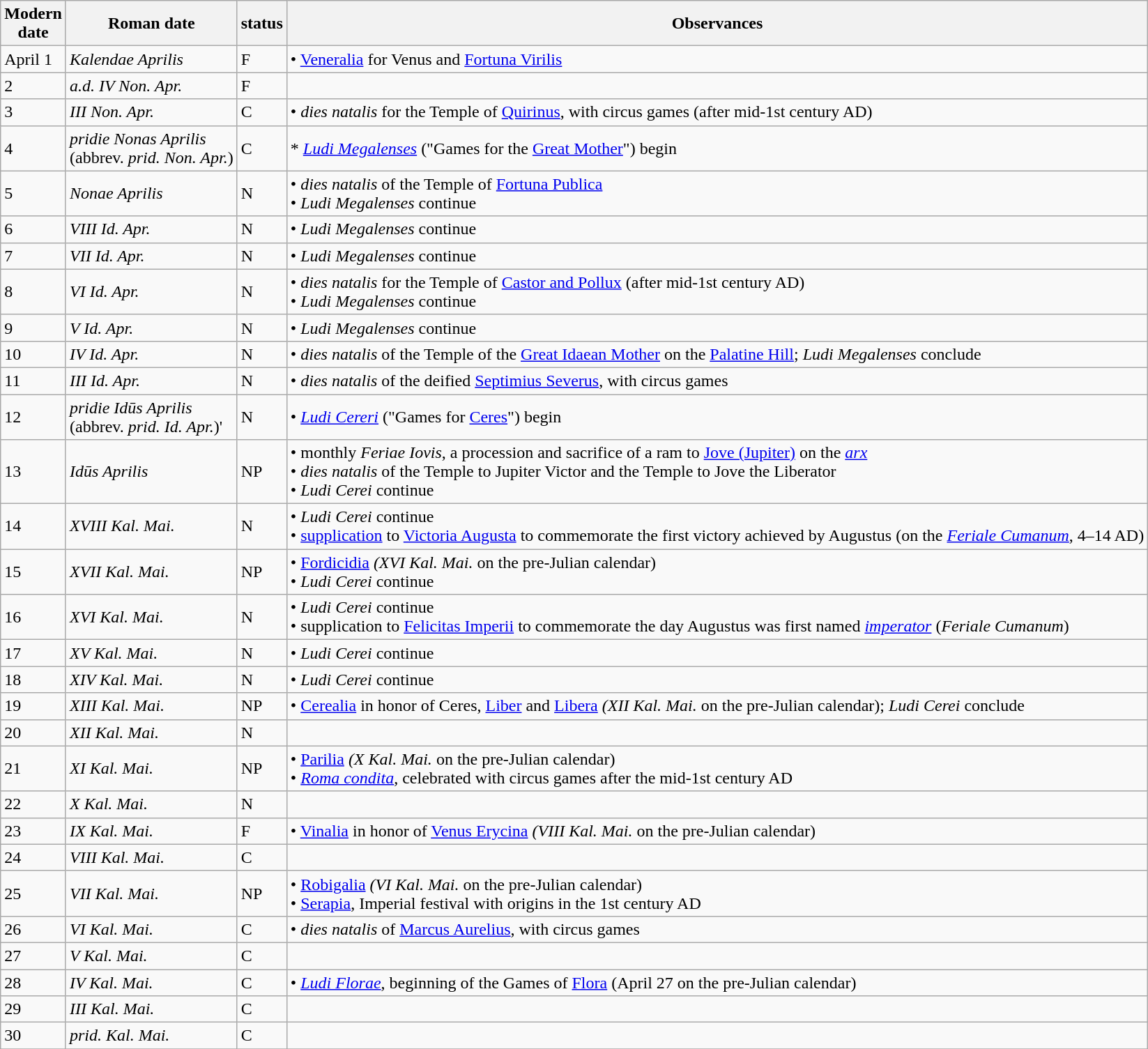<table class="wikitable">
<tr>
<th>Modern<br>date</th>
<th>Roman date</th>
<th>status</th>
<th>Observances</th>
</tr>
<tr>
<td>April 1</td>
<td><em>Kalendae Aprilis</em></td>
<td>F</td>
<td>• <a href='#'>Veneralia</a> for Venus and <a href='#'>Fortuna Virilis</a></td>
</tr>
<tr>
<td>2</td>
<td><em>a.d. IV Non. Apr.</em></td>
<td>F</td>
<td></td>
</tr>
<tr>
<td>3</td>
<td><em>III Non. Apr.</em> </td>
<td>C</td>
<td>• <em>dies natalis</em> for the Temple of <a href='#'>Quirinus</a>, with circus games (after mid-1st century AD)</td>
</tr>
<tr>
<td>4</td>
<td><em>pridie Nonas Aprilis</em><br>(abbrev. <em>prid. Non. Apr.</em>)</td>
<td>C</td>
<td>* <em><a href='#'>Ludi Megalenses</a></em> ("Games for the <a href='#'>Great Mother</a>") begin</td>
</tr>
<tr>
<td>5</td>
<td><em>Nonae Aprilis</em></td>
<td>N</td>
<td>• <em>dies natalis</em> of the Temple of <a href='#'>Fortuna Publica</a><br>• <em>Ludi Megalenses</em> continue</td>
</tr>
<tr>
<td>6</td>
<td><em>VIII Id. Apr.</em></td>
<td>N</td>
<td>• <em>Ludi Megalenses</em> continue</td>
</tr>
<tr>
<td>7</td>
<td><em>VII Id. Apr.</em></td>
<td>N</td>
<td>• <em>Ludi Megalenses</em> continue</td>
</tr>
<tr>
<td>8</td>
<td><em>VI Id. Apr.</em></td>
<td>N</td>
<td>• <em>dies natalis</em> for the Temple of <a href='#'>Castor and Pollux</a> (after mid-1st century AD)<br>• <em>Ludi Megalenses</em> continue</td>
</tr>
<tr>
<td>9</td>
<td><em>V Id. Apr.</em></td>
<td>N</td>
<td>• <em>Ludi Megalenses</em> continue</td>
</tr>
<tr>
<td>10</td>
<td><em>IV Id. Apr.</em></td>
<td>N</td>
<td>• <em>dies natalis</em> of the Temple of the <a href='#'>Great Idaean Mother</a> on the <a href='#'>Palatine Hill</a>; <em>Ludi Megalenses</em> conclude</td>
</tr>
<tr>
<td>11</td>
<td><em>III Id. Apr.</em></td>
<td>N</td>
<td>• <em>dies natalis</em> of the deified <a href='#'>Septimius Severus</a>, with circus games</td>
</tr>
<tr>
<td>12</td>
<td><em>pridie Idūs Aprilis</em><br>(abbrev. <em>prid. Id. Apr.</em>)'</td>
<td>N</td>
<td>• <em><a href='#'>Ludi Cereri</a></em> ("Games for <a href='#'>Ceres</a>") begin</td>
</tr>
<tr>
<td>13</td>
<td><em>Idūs Aprilis</em></td>
<td>NP</td>
<td>• monthly <em>Feriae Iovis</em>, a procession and sacrifice of a ram to <a href='#'>Jove (Jupiter)</a> on the <em><a href='#'>arx</a></em><br>• <em>dies natalis</em> of the Temple to Jupiter Victor and the Temple to Jove the Liberator<br>• <em>Ludi Cerei</em> continue</td>
</tr>
<tr>
<td>14</td>
<td><em>XVIII Kal. Mai.</em></td>
<td>N</td>
<td>• <em>Ludi Cerei</em> continue<br>• <a href='#'>supplication</a> to <a href='#'>Victoria Augusta</a> to commemorate the first victory achieved by Augustus (on the <em><a href='#'>Feriale Cumanum</a></em>, 4–14 AD)</td>
</tr>
<tr>
<td>15</td>
<td><em>XVII Kal. Mai.</em></td>
<td>NP</td>
<td>• <a href='#'>Fordicidia</a> <em>(XVI Kal. Mai.</em> on the pre-Julian calendar)<br>• <em>Ludi Cerei</em> continue</td>
</tr>
<tr>
<td>16</td>
<td><em>XVI Kal. Mai.</em></td>
<td>N</td>
<td>• <em>Ludi Cerei</em> continue<br>• supplication to <a href='#'>Felicitas Imperii</a> to commemorate the day Augustus was first named <em><a href='#'>imperator</a></em> (<em>Feriale Cumanum</em>)</td>
</tr>
<tr>
<td>17</td>
<td><em>XV Kal. Mai.</em></td>
<td>N</td>
<td>• <em>Ludi Cerei</em> continue</td>
</tr>
<tr>
<td>18</td>
<td><em>XIV Kal. Mai.</em></td>
<td>N</td>
<td>• <em>Ludi Cerei</em> continue</td>
</tr>
<tr>
<td>19</td>
<td><em>XIII Kal. Mai.</em></td>
<td>NP</td>
<td>• <a href='#'>Cerealia</a> in honor of Ceres, <a href='#'>Liber</a> and <a href='#'>Libera</a> <em>(XII Kal. Mai.</em> on the pre-Julian calendar); <em>Ludi Cerei</em> conclude</td>
</tr>
<tr>
<td>20</td>
<td><em>XII Kal. Mai.</em></td>
<td>N</td>
<td></td>
</tr>
<tr>
<td>21</td>
<td><em>XI Kal. Mai.</em></td>
<td>NP</td>
<td>• <a href='#'>Parilia</a> <em>(X Kal. Mai.</em> on the pre-Julian calendar)<br>• <em><a href='#'>Roma condita</a></em>, celebrated with circus games after the mid-1st century AD</td>
</tr>
<tr>
<td>22</td>
<td><em>X Kal. Mai.</em></td>
<td>N</td>
<td></td>
</tr>
<tr>
<td>23</td>
<td><em>IX Kal. Mai.</em></td>
<td>F</td>
<td>• <a href='#'>Vinalia</a> in honor of <a href='#'>Venus Erycina</a> <em>(VIII Kal. Mai.</em> on the pre-Julian calendar)</td>
</tr>
<tr>
<td>24</td>
<td><em>VIII Kal. Mai.</em></td>
<td>C</td>
<td></td>
</tr>
<tr>
<td>25</td>
<td><em>VII Kal. Mai.</em></td>
<td>NP</td>
<td>• <a href='#'>Robigalia</a> <em>(VI Kal. Mai.</em> on the pre-Julian calendar)<br>• <a href='#'>Serapia</a>, Imperial festival with origins in the 1st century AD</td>
</tr>
<tr>
<td>26</td>
<td><em>VI Kal. Mai.</em></td>
<td>C</td>
<td>• <em>dies natalis</em> of <a href='#'>Marcus Aurelius</a>, with circus games</td>
</tr>
<tr>
<td>27</td>
<td><em>V Kal. Mai.</em></td>
<td>C</td>
<td></td>
</tr>
<tr>
<td>28</td>
<td><em>IV Kal. Mai.</em></td>
<td>C</td>
<td>• <em><a href='#'>Ludi Florae</a></em>, beginning of the Games of <a href='#'>Flora</a> (April 27 on the pre-Julian calendar)</td>
</tr>
<tr>
<td>29</td>
<td><em>III Kal. Mai.</em></td>
<td>C</td>
<td></td>
</tr>
<tr>
<td>30</td>
<td><em>prid. Kal. Mai.</em></td>
<td>C</td>
<td></td>
</tr>
<tr>
</tr>
</table>
